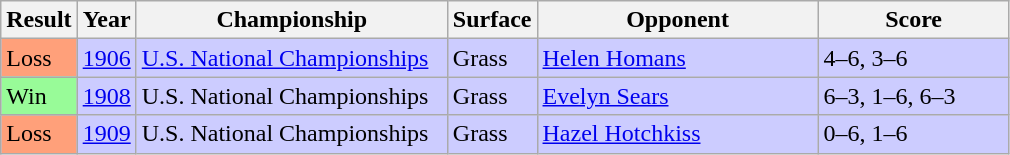<table class='sortable wikitable'>
<tr>
<th>Result</th>
<th style="width:30px">Year</th>
<th style="width:200px">Championship</th>
<th style="width:50px">Surface</th>
<th style="width:180px">Opponent</th>
<th style="width:120px" class="unsortable">Score</th>
</tr>
<tr style="background:#ccf;">
<td style="background:#ffa07a;">Loss</td>
<td><a href='#'>1906</a></td>
<td><a href='#'>U.S. National Championships</a></td>
<td>Grass</td>
<td> <a href='#'>Helen Homans</a></td>
<td>4–6, 3–6</td>
</tr>
<tr style="background:#ccf;">
<td style="background:#98fb98;">Win</td>
<td><a href='#'>1908</a></td>
<td>U.S. National Championships</td>
<td>Grass</td>
<td> <a href='#'>Evelyn Sears</a></td>
<td>6–3, 1–6, 6–3</td>
</tr>
<tr style="background:#ccf;">
<td style="background:#ffa07a;">Loss</td>
<td><a href='#'>1909</a></td>
<td>U.S. National Championships</td>
<td>Grass</td>
<td> <a href='#'>Hazel Hotchkiss</a></td>
<td>0–6, 1–6</td>
</tr>
</table>
